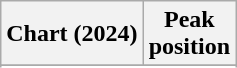<table class="wikitable sortable plainrowheaders" style="text-align:center">
<tr>
<th scope="col">Chart (2024)</th>
<th scope="col">Peak<br>position</th>
</tr>
<tr>
</tr>
<tr>
</tr>
<tr>
</tr>
</table>
